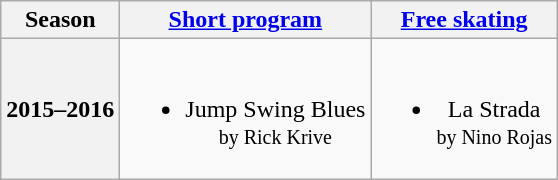<table class=wikitable style=text-align:center>
<tr>
<th>Season</th>
<th><a href='#'>Short program</a></th>
<th><a href='#'>Free skating</a></th>
</tr>
<tr>
<th>2015–2016</th>
<td><br><ul><li>Jump Swing Blues <br> <small> by Rick Krive </small></li></ul></td>
<td><br><ul><li>La Strada <br><small> by Nino Rojas </small></li></ul></td>
</tr>
</table>
